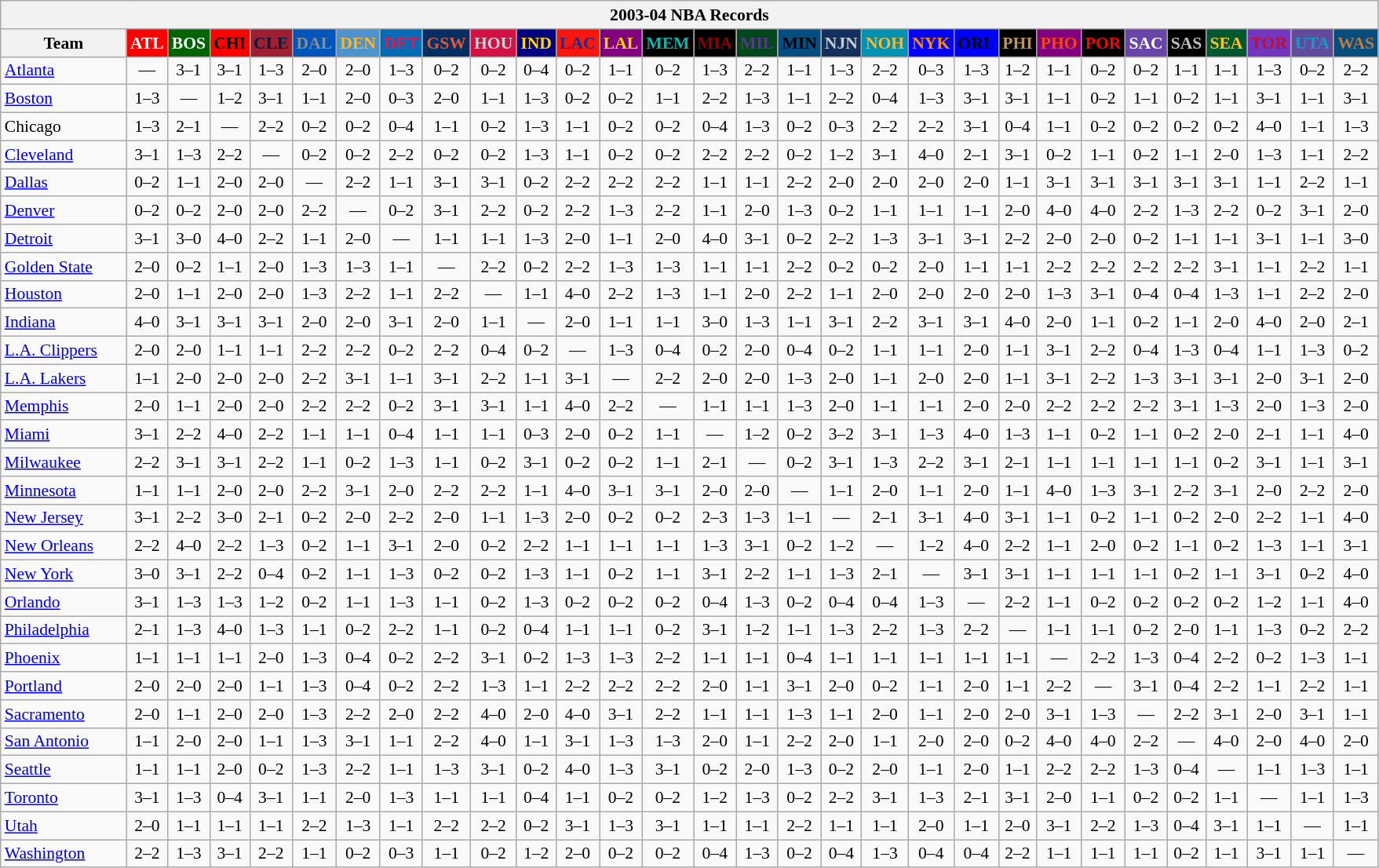<table class="wikitable" style="font-size:90%; text-align:center;">
<tr>
<th colspan=30>2003-04 NBA Records</th>
</tr>
<tr>
<th width=100>Team</th>
<th style="background:#FF0000;color:#FFFFFF;width=35">ATL</th>
<th style="background:#006400;color:#FFFFFF;width=35">BOS</th>
<th style="background:#FF0000;color:#000000;width=35">CHI</th>
<th style="background:#9F1F32;color:#001D43;width=35">CLE</th>
<th style="background:#0055BA;color:#898D8F;width=35">DAL</th>
<th style="background:#4C92CC;color:#FDB827;width=35">DEN</th>
<th style="background:#006BB7;color:#ED164B;width=35">DET</th>
<th style="background:#072E63;color:#DC5A34;width=35">GSW</th>
<th style="background:#D31145;color:#CBD4D8;width=35">HOU</th>
<th style="background:#000080;color:#FFD700;width=35">IND</th>
<th style="background:#F9160D;color:#1A2E8B;width=35">LAC</th>
<th style="background:#800080;color:#FFD700;width=35">LAL</th>
<th style="background:#000000;color:#0CB2AC;width=35">MEM</th>
<th style="background:#000000;color:#8B0000;width=35">MIA</th>
<th style="background:#00471B;color:#5C378A;width=35">MIL</th>
<th style="background:#044D80;color:#000000;width=35">MIN</th>
<th style="background:#12305B;color:#C4CED4;width=35">NJN</th>
<th style="background:#0093B1;color:#FDB827;width=35">NOH</th>
<th style="background:#0000FF;color:#FF8C00;width=35">NYK</th>
<th style="background:#0000FF;color:#000000;width=35">ORL</th>
<th style="background:#000000;color:#BB9754;width=35">PHI</th>
<th style="background:#800080;color:#FF4500;width=35">PHO</th>
<th style="background:#000000;color:#FF0000;width=35">POR</th>
<th style="background:#6846A8;color:#FFFFFF;width=35">SAC</th>
<th style="background:#000000;color:#C0C0C0;width=35">SAS</th>
<th style="background:#005831;color:#FFC322;width=35">SEA</th>
<th style="background:#7436BF;color:#BE0F34;width=35">TOR</th>
<th style="background:#644A9C;color:#149BC7;width=35">UTA</th>
<th style="background:#044D7D;color:#BC7A44;width=35">WAS</th>
</tr>
<tr>
<td style="text-align:left;"><a href='#'>Atlanta</a></td>
<td>—</td>
<td>3–1</td>
<td>3–1</td>
<td>1–3</td>
<td>2–0</td>
<td>2–0</td>
<td>1–3</td>
<td>0–2</td>
<td>0–2</td>
<td>0–4</td>
<td>0–2</td>
<td>1–1</td>
<td>0–2</td>
<td>1–3</td>
<td>2–2</td>
<td>1–1</td>
<td>1–3</td>
<td>2–2</td>
<td>0–3</td>
<td>1–3</td>
<td>1–2</td>
<td>1–1</td>
<td>0–2</td>
<td>0–2</td>
<td>1–1</td>
<td>1–1</td>
<td>1–3</td>
<td>0–2</td>
<td>2–2</td>
</tr>
<tr>
<td style="text-align:left;"><a href='#'>Boston</a></td>
<td>1–3</td>
<td>—</td>
<td>1–2</td>
<td>3–1</td>
<td>1–1</td>
<td>2–0</td>
<td>0–3</td>
<td>2–0</td>
<td>1–1</td>
<td>1–3</td>
<td>0–2</td>
<td>0–2</td>
<td>1–1</td>
<td>2–2</td>
<td>1–3</td>
<td>1–1</td>
<td>2–2</td>
<td>0–4</td>
<td>1–3</td>
<td>3–1</td>
<td>3–1</td>
<td>1–1</td>
<td>0–2</td>
<td>1–1</td>
<td>0–2</td>
<td>1–1</td>
<td>3–1</td>
<td>1–1</td>
<td>3–1</td>
</tr>
<tr>
<td style="text-align:left;">Chicago</td>
<td>1–3</td>
<td>2–1</td>
<td>—</td>
<td>2–2</td>
<td>0–2</td>
<td>0–2</td>
<td>0–4</td>
<td>1–1</td>
<td>0–2</td>
<td>1–3</td>
<td>1–1</td>
<td>0–2</td>
<td>0–2</td>
<td>0–4</td>
<td>1–3</td>
<td>0–2</td>
<td>0–3</td>
<td>2–2</td>
<td>2–2</td>
<td>3–1</td>
<td>0–4</td>
<td>1–1</td>
<td>0–2</td>
<td>0–2</td>
<td>0–2</td>
<td>0–2</td>
<td>4–0</td>
<td>1–1</td>
<td>1–3</td>
</tr>
<tr>
<td style="text-align:left;"><a href='#'>Cleveland</a></td>
<td>3–1</td>
<td>1–3</td>
<td>2–2</td>
<td>—</td>
<td>0–2</td>
<td>0–2</td>
<td>2–2</td>
<td>0–2</td>
<td>0–2</td>
<td>1–3</td>
<td>1–1</td>
<td>0–2</td>
<td>0–2</td>
<td>2–2</td>
<td>2–2</td>
<td>0–2</td>
<td>1–2</td>
<td>3–1</td>
<td>4–0</td>
<td>2–1</td>
<td>3–1</td>
<td>0–2</td>
<td>1–1</td>
<td>0–2</td>
<td>1–1</td>
<td>2–0</td>
<td>1–3</td>
<td>1–1</td>
<td>2–2</td>
</tr>
<tr>
<td style="text-align:left;"><a href='#'>Dallas</a></td>
<td>0–2</td>
<td>1–1</td>
<td>2–0</td>
<td>2–0</td>
<td>—</td>
<td>2–2</td>
<td>1–1</td>
<td>3–1</td>
<td>3–1</td>
<td>0–2</td>
<td>2–2</td>
<td>2–2</td>
<td>2–2</td>
<td>1–1</td>
<td>1–1</td>
<td>2–2</td>
<td>2–0</td>
<td>2–0</td>
<td>2–0</td>
<td>2–0</td>
<td>1–1</td>
<td>3–1</td>
<td>3–1</td>
<td>3–1</td>
<td>3–1</td>
<td>3–1</td>
<td>1–1</td>
<td>2–2</td>
<td>1–1</td>
</tr>
<tr>
<td style="text-align:left;"><a href='#'>Denver</a></td>
<td>0–2</td>
<td>0–2</td>
<td>2–0</td>
<td>2–0</td>
<td>2–2</td>
<td>—</td>
<td>0–2</td>
<td>3–1</td>
<td>2–2</td>
<td>0–2</td>
<td>2–2</td>
<td>1–3</td>
<td>2–2</td>
<td>1–1</td>
<td>2–0</td>
<td>1–3</td>
<td>0–2</td>
<td>1–1</td>
<td>1–1</td>
<td>1–1</td>
<td>2–0</td>
<td>4–0</td>
<td>4–0</td>
<td>2–2</td>
<td>1–3</td>
<td>2–2</td>
<td>0–2</td>
<td>3–1</td>
<td>2–0</td>
</tr>
<tr>
<td style="text-align:left;"><a href='#'>Detroit</a></td>
<td>3–1</td>
<td>3–0</td>
<td>4–0</td>
<td>2–2</td>
<td>1–1</td>
<td>2–0</td>
<td>—</td>
<td>1–1</td>
<td>1–1</td>
<td>1–3</td>
<td>2–0</td>
<td>1–1</td>
<td>2–0</td>
<td>4–0</td>
<td>3–1</td>
<td>0–2</td>
<td>2–2</td>
<td>1–3</td>
<td>3–1</td>
<td>3–1</td>
<td>2–2</td>
<td>2–0</td>
<td>2–0</td>
<td>0–2</td>
<td>1–1</td>
<td>1–1</td>
<td>3–1</td>
<td>1–1</td>
<td>3–0</td>
</tr>
<tr>
<td style="text-align:left;"><a href='#'>Golden State</a></td>
<td>2–0</td>
<td>0–2</td>
<td>1–1</td>
<td>2–0</td>
<td>1–3</td>
<td>1–3</td>
<td>1–1</td>
<td>—</td>
<td>2–2</td>
<td>0–2</td>
<td>2–2</td>
<td>1–3</td>
<td>1–3</td>
<td>1–1</td>
<td>1–1</td>
<td>2–2</td>
<td>0–2</td>
<td>0–2</td>
<td>2–0</td>
<td>1–1</td>
<td>1–1</td>
<td>2–2</td>
<td>2–2</td>
<td>2–2</td>
<td>2–2</td>
<td>3–1</td>
<td>1–1</td>
<td>2–2</td>
<td>1–1</td>
</tr>
<tr>
<td style="text-align:left;"><a href='#'>Houston</a></td>
<td>2–0</td>
<td>1–1</td>
<td>2–0</td>
<td>2–0</td>
<td>1–3</td>
<td>2–2</td>
<td>1–1</td>
<td>2–2</td>
<td>—</td>
<td>1–1</td>
<td>4–0</td>
<td>2–2</td>
<td>1–3</td>
<td>1–1</td>
<td>2–0</td>
<td>2–2</td>
<td>1–1</td>
<td>2–0</td>
<td>2–0</td>
<td>2–0</td>
<td>2–0</td>
<td>1–3</td>
<td>3–1</td>
<td>0–4</td>
<td>0–4</td>
<td>1–3</td>
<td>1–1</td>
<td>2–2</td>
<td>2–0</td>
</tr>
<tr>
<td style="text-align:left;"><a href='#'>Indiana</a></td>
<td>4–0</td>
<td>3–1</td>
<td>3–1</td>
<td>3–1</td>
<td>2–0</td>
<td>2–0</td>
<td>3–1</td>
<td>2–0</td>
<td>1–1</td>
<td>—</td>
<td>2–0</td>
<td>1–1</td>
<td>1–1</td>
<td>3–0</td>
<td>1–3</td>
<td>1–1</td>
<td>3–1</td>
<td>2–2</td>
<td>3–1</td>
<td>3–1</td>
<td>4–0</td>
<td>2–0</td>
<td>1–1</td>
<td>0–2</td>
<td>1–1</td>
<td>2–0</td>
<td>4–0</td>
<td>2–0</td>
<td>2–1</td>
</tr>
<tr>
<td style="text-align:left;"><a href='#'>L.A. Clippers</a></td>
<td>2–0</td>
<td>2–0</td>
<td>1–1</td>
<td>1–1</td>
<td>2–2</td>
<td>2–2</td>
<td>0–2</td>
<td>2–2</td>
<td>0–4</td>
<td>0–2</td>
<td>—</td>
<td>1–3</td>
<td>0–4</td>
<td>0–2</td>
<td>2–0</td>
<td>0–4</td>
<td>0–2</td>
<td>1–1</td>
<td>1–1</td>
<td>2–0</td>
<td>1–1</td>
<td>3–1</td>
<td>2–2</td>
<td>0–4</td>
<td>1–3</td>
<td>0–4</td>
<td>1–1</td>
<td>1–3</td>
<td>0–2</td>
</tr>
<tr>
<td style="text-align:left;"><a href='#'>L.A. Lakers</a></td>
<td>1–1</td>
<td>2–0</td>
<td>2–0</td>
<td>2–0</td>
<td>2–2</td>
<td>3–1</td>
<td>1–1</td>
<td>3–1</td>
<td>2–2</td>
<td>1–1</td>
<td>3–1</td>
<td>—</td>
<td>2–2</td>
<td>2–0</td>
<td>2–0</td>
<td>1–3</td>
<td>2–0</td>
<td>1–1</td>
<td>2–0</td>
<td>2–0</td>
<td>1–1</td>
<td>3–1</td>
<td>2–2</td>
<td>1–3</td>
<td>3–1</td>
<td>3–1</td>
<td>2–0</td>
<td>3–1</td>
<td>2–0</td>
</tr>
<tr>
<td style="text-align:left;"><a href='#'>Memphis</a></td>
<td>2–0</td>
<td>1–1</td>
<td>2–0</td>
<td>2–0</td>
<td>2–2</td>
<td>2–2</td>
<td>0–2</td>
<td>3–1</td>
<td>3–1</td>
<td>1–1</td>
<td>4–0</td>
<td>2–2</td>
<td>—</td>
<td>1–1</td>
<td>1–1</td>
<td>1–3</td>
<td>2–0</td>
<td>1–1</td>
<td>1–1</td>
<td>2–0</td>
<td>2–0</td>
<td>2–2</td>
<td>2–2</td>
<td>2–2</td>
<td>3–1</td>
<td>1–3</td>
<td>2–0</td>
<td>1–3</td>
<td>2–0</td>
</tr>
<tr>
<td style="text-align:left;"><a href='#'>Miami</a></td>
<td>3–1</td>
<td>2–2</td>
<td>4–0</td>
<td>2–2</td>
<td>1–1</td>
<td>1–1</td>
<td>0–4</td>
<td>1–1</td>
<td>1–1</td>
<td>0–3</td>
<td>2–0</td>
<td>0–2</td>
<td>1–1</td>
<td>—</td>
<td>1–2</td>
<td>0–2</td>
<td>3–2</td>
<td>3–1</td>
<td>1–3</td>
<td>4–0</td>
<td>1–3</td>
<td>1–1</td>
<td>0–2</td>
<td>1–1</td>
<td>0–2</td>
<td>2–0</td>
<td>2–1</td>
<td>1–1</td>
<td>4–0</td>
</tr>
<tr>
<td style="text-align:left;"><a href='#'>Milwaukee</a></td>
<td>2–2</td>
<td>3–1</td>
<td>3–1</td>
<td>2–2</td>
<td>1–1</td>
<td>0–2</td>
<td>1–3</td>
<td>1–1</td>
<td>0–2</td>
<td>3–1</td>
<td>0–2</td>
<td>0–2</td>
<td>1–1</td>
<td>2–1</td>
<td>—</td>
<td>0–2</td>
<td>3–1</td>
<td>1–3</td>
<td>2–2</td>
<td>3–1</td>
<td>2–1</td>
<td>1–1</td>
<td>1–1</td>
<td>1–1</td>
<td>1–1</td>
<td>0–2</td>
<td>3–1</td>
<td>1–1</td>
<td>3–1</td>
</tr>
<tr>
<td style="text-align:left;"><a href='#'>Minnesota</a></td>
<td>1–1</td>
<td>1–1</td>
<td>2–0</td>
<td>2–0</td>
<td>2–2</td>
<td>3–1</td>
<td>2–0</td>
<td>2–2</td>
<td>2–2</td>
<td>1–1</td>
<td>4–0</td>
<td>3–1</td>
<td>3–1</td>
<td>2–0</td>
<td>2–0</td>
<td>—</td>
<td>1–1</td>
<td>2–0</td>
<td>1–1</td>
<td>2–0</td>
<td>1–1</td>
<td>4–0</td>
<td>1–3</td>
<td>3–1</td>
<td>2–2</td>
<td>3–1</td>
<td>2–0</td>
<td>2–2</td>
<td>2–0</td>
</tr>
<tr>
<td style="text-align:left;"><a href='#'>New Jersey</a></td>
<td>3–1</td>
<td>2–2</td>
<td>3–0</td>
<td>2–1</td>
<td>0–2</td>
<td>2–0</td>
<td>2–2</td>
<td>2–0</td>
<td>1–1</td>
<td>1–3</td>
<td>2–0</td>
<td>0–2</td>
<td>0–2</td>
<td>2–3</td>
<td>1–3</td>
<td>1–1</td>
<td>—</td>
<td>2–1</td>
<td>3–1</td>
<td>4–0</td>
<td>3–1</td>
<td>1–1</td>
<td>0–2</td>
<td>1–1</td>
<td>0–2</td>
<td>2–0</td>
<td>2–2</td>
<td>1–1</td>
<td>4–0</td>
</tr>
<tr>
<td style="text-align:left;"><a href='#'>New Orleans</a></td>
<td>2–2</td>
<td>4–0</td>
<td>2–2</td>
<td>1–3</td>
<td>0–2</td>
<td>1–1</td>
<td>3–1</td>
<td>2–0</td>
<td>0–2</td>
<td>2–2</td>
<td>1–1</td>
<td>1–1</td>
<td>1–1</td>
<td>1–3</td>
<td>3–1</td>
<td>0–2</td>
<td>1–2</td>
<td>—</td>
<td>1–2</td>
<td>4–0</td>
<td>2–2</td>
<td>1–1</td>
<td>2–0</td>
<td>0–2</td>
<td>1–1</td>
<td>0–2</td>
<td>1–3</td>
<td>1–1</td>
<td>3–1</td>
</tr>
<tr>
<td style="text-align:left;"><a href='#'>New York</a></td>
<td>3–0</td>
<td>3–1</td>
<td>2–2</td>
<td>0–4</td>
<td>0–2</td>
<td>1–1</td>
<td>1–3</td>
<td>0–2</td>
<td>0–2</td>
<td>1–3</td>
<td>1–1</td>
<td>0–2</td>
<td>1–1</td>
<td>3–1</td>
<td>2–2</td>
<td>1–1</td>
<td>1–3</td>
<td>2–1</td>
<td>—</td>
<td>3–1</td>
<td>3–1</td>
<td>1–1</td>
<td>1–1</td>
<td>1–1</td>
<td>0–2</td>
<td>1–1</td>
<td>3–1</td>
<td>0–2</td>
<td>4–0</td>
</tr>
<tr>
<td style="text-align:left;"><a href='#'>Orlando</a></td>
<td>3–1</td>
<td>1–3</td>
<td>1–3</td>
<td>1–2</td>
<td>0–2</td>
<td>1–1</td>
<td>1–3</td>
<td>1–1</td>
<td>0–2</td>
<td>1–3</td>
<td>0–2</td>
<td>0–2</td>
<td>0–2</td>
<td>0–4</td>
<td>1–3</td>
<td>0–2</td>
<td>0–4</td>
<td>0–4</td>
<td>1–3</td>
<td>—</td>
<td>2–2</td>
<td>1–1</td>
<td>0–2</td>
<td>0–2</td>
<td>0–2</td>
<td>0–2</td>
<td>1–2</td>
<td>1–1</td>
<td>4–0</td>
</tr>
<tr>
<td style="text-align:left;"><a href='#'>Philadelphia</a></td>
<td>2–1</td>
<td>1–3</td>
<td>4–0</td>
<td>1–3</td>
<td>1–1</td>
<td>0–2</td>
<td>2–2</td>
<td>1–1</td>
<td>0–2</td>
<td>0–4</td>
<td>1–1</td>
<td>1–1</td>
<td>0–2</td>
<td>3–1</td>
<td>1–2</td>
<td>1–1</td>
<td>1–3</td>
<td>2–2</td>
<td>1–3</td>
<td>2–2</td>
<td>—</td>
<td>1–1</td>
<td>1–1</td>
<td>0–2</td>
<td>2–0</td>
<td>1–1</td>
<td>1–3</td>
<td>0–2</td>
<td>2–2</td>
</tr>
<tr>
<td style="text-align:left;"><a href='#'>Phoenix</a></td>
<td>1–1</td>
<td>1–1</td>
<td>1–1</td>
<td>2–0</td>
<td>1–3</td>
<td>0–4</td>
<td>0–2</td>
<td>2–2</td>
<td>3–1</td>
<td>0–2</td>
<td>1–3</td>
<td>1–3</td>
<td>2–2</td>
<td>1–1</td>
<td>1–1</td>
<td>0–4</td>
<td>1–1</td>
<td>1–1</td>
<td>1–1</td>
<td>1–1</td>
<td>1–1</td>
<td>—</td>
<td>2–2</td>
<td>1–3</td>
<td>0–4</td>
<td>2–2</td>
<td>0–2</td>
<td>1–3</td>
<td>1–1</td>
</tr>
<tr>
<td style="text-align:left;"><a href='#'>Portland</a></td>
<td>2–0</td>
<td>2–0</td>
<td>2–0</td>
<td>1–1</td>
<td>1–3</td>
<td>0–4</td>
<td>0–2</td>
<td>2–2</td>
<td>1–3</td>
<td>1–1</td>
<td>2–2</td>
<td>2–2</td>
<td>2–2</td>
<td>2–0</td>
<td>1–1</td>
<td>3–1</td>
<td>2–0</td>
<td>0–2</td>
<td>1–1</td>
<td>2–0</td>
<td>1–1</td>
<td>2–2</td>
<td>—</td>
<td>3–1</td>
<td>0–4</td>
<td>2–2</td>
<td>1–1</td>
<td>2–2</td>
<td>1–1</td>
</tr>
<tr>
<td style="text-align:left;"><a href='#'>Sacramento</a></td>
<td>2–0</td>
<td>1–1</td>
<td>2–0</td>
<td>2–0</td>
<td>1–3</td>
<td>2–2</td>
<td>2–0</td>
<td>2–2</td>
<td>4–0</td>
<td>2–0</td>
<td>4–0</td>
<td>3–1</td>
<td>2–2</td>
<td>1–1</td>
<td>1–1</td>
<td>1–3</td>
<td>1–1</td>
<td>2–0</td>
<td>1–1</td>
<td>2–0</td>
<td>2–0</td>
<td>3–1</td>
<td>1–3</td>
<td>—</td>
<td>2–2</td>
<td>3–1</td>
<td>2–0</td>
<td>3–1</td>
<td>1–1</td>
</tr>
<tr>
<td style="text-align:left;"><a href='#'>San Antonio</a></td>
<td>1–1</td>
<td>2–0</td>
<td>2–0</td>
<td>1–1</td>
<td>1–3</td>
<td>3–1</td>
<td>1–1</td>
<td>2–2</td>
<td>4–0</td>
<td>1–1</td>
<td>3–1</td>
<td>1–3</td>
<td>1–3</td>
<td>2–0</td>
<td>1–1</td>
<td>2–2</td>
<td>2–0</td>
<td>1–1</td>
<td>2–0</td>
<td>2–0</td>
<td>0–2</td>
<td>4–0</td>
<td>4–0</td>
<td>2–2</td>
<td>—</td>
<td>4–0</td>
<td>2–0</td>
<td>4–0</td>
<td>2–0</td>
</tr>
<tr>
<td style="text-align:left;"><a href='#'>Seattle</a></td>
<td>1–1</td>
<td>1–1</td>
<td>2–0</td>
<td>0–2</td>
<td>1–3</td>
<td>2–2</td>
<td>1–1</td>
<td>1–3</td>
<td>3–1</td>
<td>0–2</td>
<td>4–0</td>
<td>1–3</td>
<td>3–1</td>
<td>0–2</td>
<td>2–0</td>
<td>1–3</td>
<td>0–2</td>
<td>2–0</td>
<td>1–1</td>
<td>2–0</td>
<td>1–1</td>
<td>2–2</td>
<td>2–2</td>
<td>1–3</td>
<td>0–4</td>
<td>—</td>
<td>1–1</td>
<td>1–3</td>
<td>1–1</td>
</tr>
<tr>
<td style="text-align:left;"><a href='#'>Toronto</a></td>
<td>3–1</td>
<td>1–3</td>
<td>0–4</td>
<td>3–1</td>
<td>1–1</td>
<td>2–0</td>
<td>1–3</td>
<td>1–1</td>
<td>1–1</td>
<td>0–4</td>
<td>1–1</td>
<td>0–2</td>
<td>0–2</td>
<td>1–2</td>
<td>1–3</td>
<td>0–2</td>
<td>2–2</td>
<td>3–1</td>
<td>1–3</td>
<td>2–1</td>
<td>3–1</td>
<td>2–0</td>
<td>1–1</td>
<td>0–2</td>
<td>0–2</td>
<td>1–1</td>
<td>—</td>
<td>1–1</td>
<td>1–3</td>
</tr>
<tr>
<td style="text-align:left;"><a href='#'>Utah</a></td>
<td>2–0</td>
<td>1–1</td>
<td>1–1</td>
<td>1–1</td>
<td>2–2</td>
<td>1–3</td>
<td>1–1</td>
<td>2–2</td>
<td>2–2</td>
<td>0–2</td>
<td>3–1</td>
<td>1–3</td>
<td>3–1</td>
<td>1–1</td>
<td>1–1</td>
<td>2–2</td>
<td>1–1</td>
<td>1–1</td>
<td>2–0</td>
<td>1–1</td>
<td>2–0</td>
<td>3–1</td>
<td>2–2</td>
<td>1–3</td>
<td>0–4</td>
<td>3–1</td>
<td>1–1</td>
<td>—</td>
<td>1–1</td>
</tr>
<tr>
<td style="text-align:left;"><a href='#'>Washington</a></td>
<td>2–2</td>
<td>1–3</td>
<td>3–1</td>
<td>2–2</td>
<td>1–1</td>
<td>0–2</td>
<td>0–3</td>
<td>1–1</td>
<td>0–2</td>
<td>1–2</td>
<td>2–0</td>
<td>0–2</td>
<td>0–2</td>
<td>0–4</td>
<td>1–3</td>
<td>0–2</td>
<td>0–4</td>
<td>1–3</td>
<td>0–4</td>
<td>0–4</td>
<td>2–2</td>
<td>1–1</td>
<td>1–1</td>
<td>1–1</td>
<td>0–2</td>
<td>1–1</td>
<td>3–1</td>
<td>1–1</td>
<td>—</td>
</tr>
</table>
